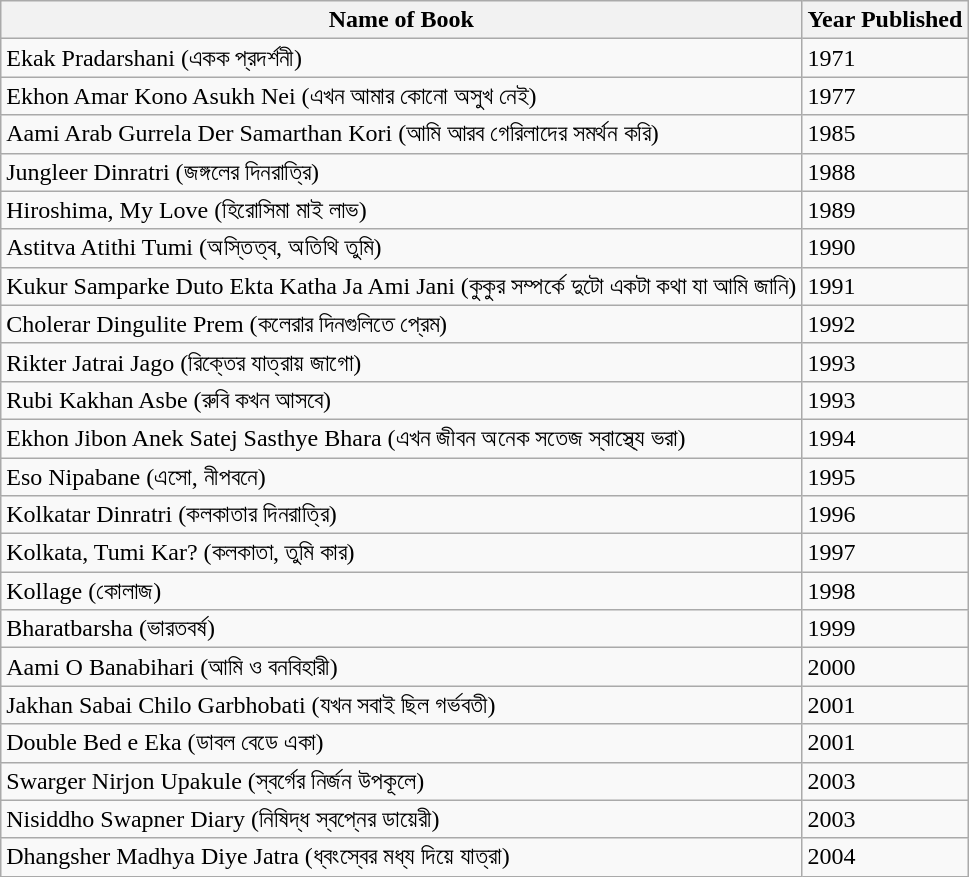<table class="wikitable sortable">
<tr>
<th>Name of Book</th>
<th>Year Published</th>
</tr>
<tr>
<td>Ekak Pradarshani (একক প্রদর্শনী)</td>
<td>1971</td>
</tr>
<tr>
<td>Ekhon Amar Kono Asukh Nei (এখন আমার কোনো অসুখ নেই)</td>
<td>1977</td>
</tr>
<tr>
<td>Aami Arab Gurrela Der Samarthan Kori (আমি আরব গেরিলাদের সমর্থন করি)</td>
<td>1985</td>
</tr>
<tr>
<td>Jungleer Dinratri (জঙ্গলের দিনরাত্রি)</td>
<td>1988</td>
</tr>
<tr>
<td>Hiroshima, My Love (হিরোসিমা মাই লাভ)</td>
<td>1989</td>
</tr>
<tr>
<td>Astitva Atithi Tumi (অস্তিত্ব, অতিথি তুমি)</td>
<td>1990</td>
</tr>
<tr>
<td>Kukur Samparke Duto Ekta Katha Ja Ami Jani (কুকুর সম্পর্কে দুটো একটা কথা যা আমি জানি)</td>
<td>1991</td>
</tr>
<tr>
<td>Cholerar Dingulite Prem (কলেরার দিনগুলিতে প্রেম)</td>
<td>1992</td>
</tr>
<tr>
<td>Rikter Jatrai Jago (রিক্তের যাত্রায় জাগো)</td>
<td>1993</td>
</tr>
<tr>
<td>Rubi Kakhan Asbe (রুবি কখন আসবে)</td>
<td>1993</td>
</tr>
<tr>
<td>Ekhon Jibon Anek Satej Sasthye Bhara (এখন জীবন অনেক সতেজ স্বাস্থ্যে ভরা)</td>
<td>1994</td>
</tr>
<tr>
<td>Eso Nipabane (এসো, নীপবনে)</td>
<td>1995</td>
</tr>
<tr>
<td>Kolkatar Dinratri (কলকাতার দিনরাত্রি)</td>
<td>1996</td>
</tr>
<tr>
<td>Kolkata, Tumi Kar? (কলকাতা, তুমি কার)</td>
<td>1997</td>
</tr>
<tr>
<td>Kollage (কোলাজ)</td>
<td>1998</td>
</tr>
<tr>
<td>Bharatbarsha (ভারতবর্ষ)</td>
<td>1999</td>
</tr>
<tr>
<td>Aami O Banabihari (আমি ও বনবিহারী)</td>
<td>2000</td>
</tr>
<tr>
<td>Jakhan Sabai Chilo Garbhobati (যখন সবাই ছিল গর্ভবতী)</td>
<td>2001</td>
</tr>
<tr>
<td>Double Bed e Eka (ডাবল বেডে একা)</td>
<td>2001</td>
</tr>
<tr>
<td>Swarger Nirjon Upakule (স্বর্গের নির্জন উপকূলে)</td>
<td>2003</td>
</tr>
<tr>
<td>Nisiddho Swapner Diary (নিষিদ্ধ স্বপ্নের ডায়েরী)</td>
<td>2003</td>
</tr>
<tr>
<td>Dhangsher Madhya Diye Jatra (ধ্বংস্বের মধ্য দিয়ে যাত্রা)</td>
<td>2004</td>
</tr>
</table>
